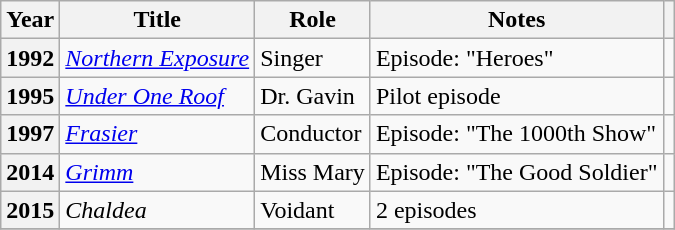<table class="wikitable plainrowheaders sortable" style="margin-right: 0;">
<tr>
<th scope="col">Year</th>
<th scope="col">Title</th>
<th scope="col">Role</th>
<th scope="col" class="unsortable">Notes</th>
<th scope="col" class="unsortable"></th>
</tr>
<tr>
<th scope="row">1992</th>
<td><em><a href='#'>Northern Exposure</a></em></td>
<td>Singer</td>
<td>Episode: "Heroes"</td>
<td style="text-align:center;"></td>
</tr>
<tr>
<th scope="row">1995</th>
<td><em><a href='#'>Under One Roof</a></em></td>
<td>Dr. Gavin</td>
<td>Pilot episode</td>
<td style="text-align:center;"></td>
</tr>
<tr>
<th scope="row">1997</th>
<td><em><a href='#'>Frasier</a></em></td>
<td>Conductor</td>
<td>Episode: "The 1000th Show"</td>
<td style="text-align:center;"></td>
</tr>
<tr>
<th scope="row">2014</th>
<td><em><a href='#'>Grimm</a></em></td>
<td>Miss Mary</td>
<td>Episode: "The Good Soldier"</td>
<td style="text-align:center;"></td>
</tr>
<tr>
<th scope="row">2015</th>
<td><em>Chaldea</em></td>
<td>Voidant</td>
<td>2 episodes</td>
<td style="text-align:center;"></td>
</tr>
<tr>
</tr>
</table>
